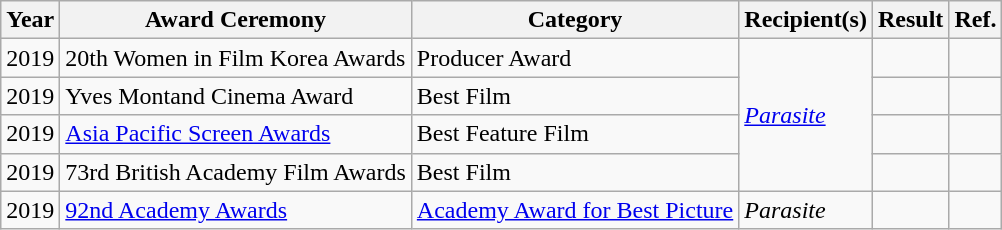<table class="wikitable sortable">
<tr>
<th>Year</th>
<th>Award Ceremony</th>
<th>Category</th>
<th>Recipient(s)</th>
<th>Result</th>
<th>Ref.</th>
</tr>
<tr>
<td>2019</td>
<td>20th Women in Film Korea Awards</td>
<td>Producer Award</td>
<td rowspan="4"><em><a href='#'>Parasite</a></em></td>
<td></td>
<td></td>
</tr>
<tr>
<td>2019</td>
<td>Yves Montand Cinema Award</td>
<td>Best Film</td>
<td></td>
<td></td>
</tr>
<tr>
<td>2019</td>
<td><a href='#'>Asia Pacific Screen Awards</a></td>
<td>Best Feature Film</td>
<td></td>
<td></td>
</tr>
<tr>
<td>2019</td>
<td>73rd British Academy Film Awards</td>
<td>Best Film</td>
<td></td>
<td></td>
</tr>
<tr>
<td>2019</td>
<td><a href='#'>92nd Academy Awards</a></td>
<td><a href='#'>Academy Award for Best Picture</a></td>
<td><em>Parasite</em></td>
<td></td>
<td></td>
</tr>
</table>
